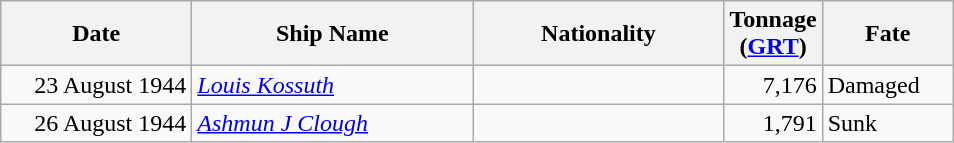<table class="wikitable sortable">
<tr>
<th width="120px">Date</th>
<th width="180px">Ship Name</th>
<th width="160px">Nationality</th>
<th width="25px">Tonnage<br>(<a href='#'>GRT</a>)</th>
<th width="80px">Fate</th>
</tr>
<tr>
<td align="right">23 August 1944</td>
<td align="left"><a href='#'><em>Louis Kossuth</em></a></td>
<td align="left"></td>
<td align="right">7,176</td>
<td align="left">Damaged</td>
</tr>
<tr>
<td align="right">26 August 1944</td>
<td align="left"><a href='#'><em>Ashmun J Clough</em></a></td>
<td align="left"></td>
<td align="right">1,791</td>
<td align="left">Sunk</td>
</tr>
</table>
